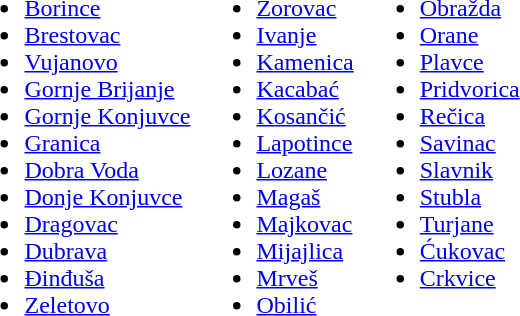<table>
<tr valign=top>
<td><br><ul><li><a href='#'>Borince</a></li><li><a href='#'>Brestovac</a></li><li><a href='#'>Vujanovo</a></li><li><a href='#'>Gornje Brijanje</a></li><li><a href='#'>Gornje Konjuvce</a></li><li><a href='#'>Granica</a></li><li><a href='#'>Dobra Voda</a></li><li><a href='#'>Donje Konjuvce</a></li><li><a href='#'>Dragovac</a></li><li><a href='#'>Dubrava</a></li><li><a href='#'>Đinđuša</a></li><li><a href='#'>Zeletovo</a></li></ul></td>
<td><br><ul><li><a href='#'>Zorovac</a></li><li><a href='#'>Ivanje</a></li><li><a href='#'>Kamenica</a></li><li><a href='#'>Kacabać</a></li><li><a href='#'>Kosančić</a></li><li><a href='#'>Lapotince</a></li><li><a href='#'>Lozane</a></li><li><a href='#'>Magaš</a></li><li><a href='#'>Majkovac</a></li><li><a href='#'>Mijajlica</a></li><li><a href='#'>Mrveš</a></li><li><a href='#'>Obilić</a></li></ul></td>
<td><br><ul><li><a href='#'>Obražda</a></li><li><a href='#'>Orane</a></li><li><a href='#'>Plavce</a></li><li><a href='#'>Pridvorica</a></li><li><a href='#'>Rečica</a></li><li><a href='#'>Savinac</a></li><li><a href='#'>Slavnik</a></li><li><a href='#'>Stubla</a></li><li><a href='#'>Turjane</a></li><li><a href='#'>Ćukovac</a></li><li><a href='#'>Crkvice</a></li></ul></td>
</tr>
</table>
